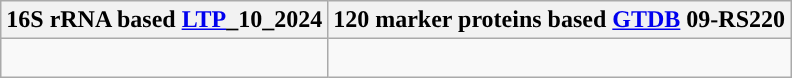<table class="wikitable">
<tr>
<th colspan=1>16S rRNA based <a href='#'>LTP</a>_10_2024</th>
<th colspan=1>120 marker proteins based <a href='#'>GTDB</a> 09-RS220</th>
</tr>
<tr>
<td style="vertical-align:top"><br></td>
<td><br></td>
</tr>
</table>
